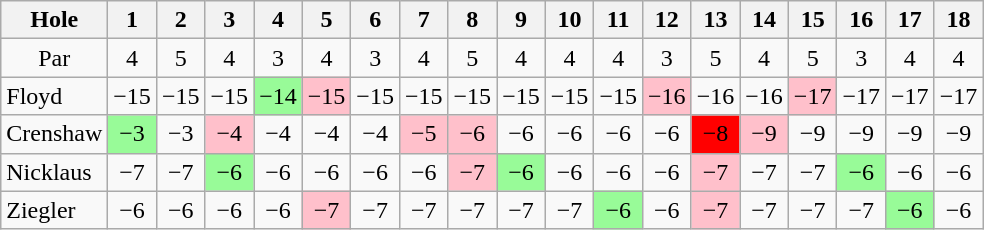<table class="wikitable" style="text-align:center">
<tr>
<th>Hole</th>
<th>  1  </th>
<th>  2  </th>
<th>  3  </th>
<th> 4 </th>
<th> 5 </th>
<th> 6 </th>
<th> 7 </th>
<th> 8 </th>
<th> 9 </th>
<th>10</th>
<th>11</th>
<th>12</th>
<th>13</th>
<th>14</th>
<th>15</th>
<th>16</th>
<th>17</th>
<th>18</th>
</tr>
<tr>
<td>Par</td>
<td>4</td>
<td>5</td>
<td>4</td>
<td>3</td>
<td>4</td>
<td>3</td>
<td>4</td>
<td>5</td>
<td>4</td>
<td>4</td>
<td>4</td>
<td>3</td>
<td>5</td>
<td>4</td>
<td>5</td>
<td>3</td>
<td>4</td>
<td>4</td>
</tr>
<tr>
<td align=left> Floyd</td>
<td>−15</td>
<td>−15</td>
<td>−15</td>
<td style="background: PaleGreen;">−14</td>
<td style="background: Pink;">−15</td>
<td>−15</td>
<td>−15</td>
<td>−15</td>
<td>−15</td>
<td>−15</td>
<td>−15</td>
<td style="background: Pink;">−16</td>
<td>−16</td>
<td>−16</td>
<td style="background: Pink;">−17</td>
<td>−17</td>
<td>−17</td>
<td>−17</td>
</tr>
<tr>
<td align=left> Crenshaw</td>
<td style="background: PaleGreen;">−3</td>
<td>−3</td>
<td style="background: Pink;">−4</td>
<td>−4</td>
<td>−4</td>
<td>−4</td>
<td style="background: Pink;">−5</td>
<td style="background: Pink;">−6</td>
<td>−6</td>
<td>−6</td>
<td>−6</td>
<td>−6</td>
<td style="background: Red;">−8</td>
<td style="background: Pink;">−9</td>
<td>−9</td>
<td>−9</td>
<td>−9</td>
<td>−9</td>
</tr>
<tr>
<td align=left> Nicklaus</td>
<td>−7</td>
<td>−7</td>
<td style="background: PaleGreen;">−6</td>
<td>−6</td>
<td>−6</td>
<td>−6</td>
<td>−6</td>
<td style="background: Pink;">−7</td>
<td style="background: PaleGreen;">−6</td>
<td>−6</td>
<td>−6</td>
<td>−6</td>
<td style="background: Pink;">−7</td>
<td>−7</td>
<td>−7</td>
<td style="background: PaleGreen;">−6</td>
<td>−6</td>
<td>−6</td>
</tr>
<tr>
<td align=left> Ziegler</td>
<td>−6</td>
<td>−6</td>
<td>−6</td>
<td>−6</td>
<td style="background: Pink;">−7</td>
<td>−7</td>
<td>−7</td>
<td>−7</td>
<td>−7</td>
<td>−7</td>
<td style="background: PaleGreen;">−6</td>
<td>−6</td>
<td style="background: Pink;">−7</td>
<td>−7</td>
<td>−7</td>
<td>−7</td>
<td style="background: PaleGreen;">−6</td>
<td>−6</td>
</tr>
</table>
